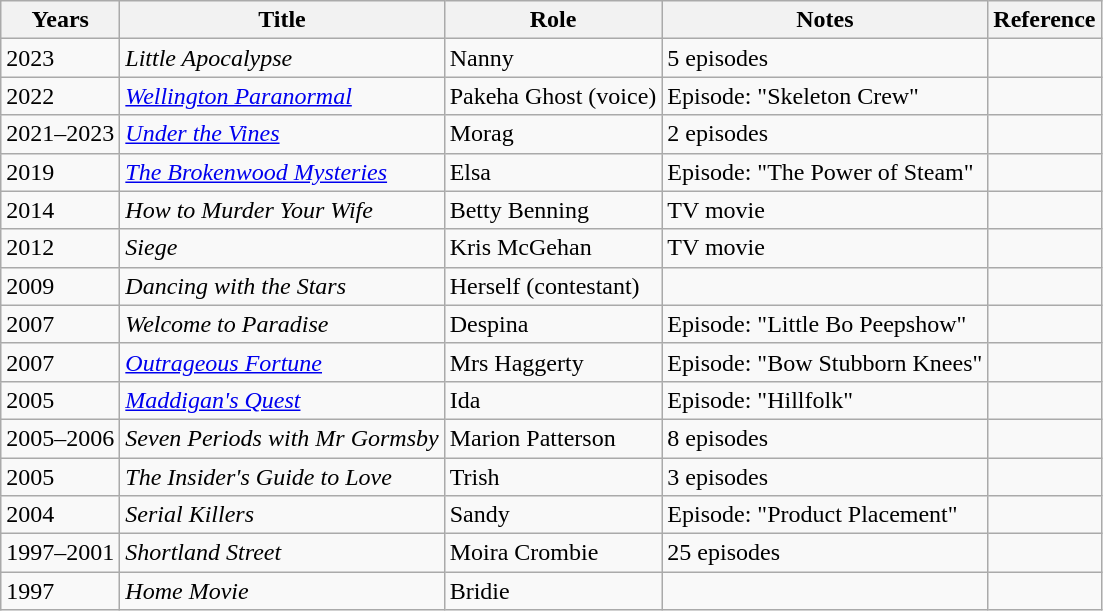<table class="wikitable">
<tr>
<th>Years</th>
<th>Title</th>
<th>Role</th>
<th>Notes</th>
<th>Reference</th>
</tr>
<tr>
<td>2023</td>
<td><em>Little Apocalypse</em></td>
<td>Nanny</td>
<td>5 episodes</td>
<td></td>
</tr>
<tr>
<td>2022</td>
<td><em><a href='#'>Wellington Paranormal</a></em></td>
<td>Pakeha Ghost (voice)</td>
<td>Episode: "Skeleton Crew"</td>
<td></td>
</tr>
<tr>
<td>2021–2023</td>
<td><em><a href='#'>Under the Vines</a></em></td>
<td>Morag</td>
<td>2 episodes</td>
<td></td>
</tr>
<tr>
<td>2019</td>
<td><em><a href='#'>The Brokenwood Mysteries</a></em></td>
<td>Elsa</td>
<td>Episode: "The Power of Steam"</td>
<td></td>
</tr>
<tr>
<td>2014</td>
<td><em>How to Murder Your Wife</em></td>
<td>Betty Benning</td>
<td>TV movie</td>
<td></td>
</tr>
<tr>
<td>2012</td>
<td><em>Siege</em></td>
<td>Kris McGehan</td>
<td>TV movie</td>
<td></td>
</tr>
<tr>
<td>2009</td>
<td><em>Dancing with the Stars</em></td>
<td>Herself (contestant)</td>
<td></td>
<td></td>
</tr>
<tr>
<td>2007</td>
<td><em>Welcome to Paradise</em></td>
<td>Despina</td>
<td>Episode: "Little Bo Peepshow"</td>
<td></td>
</tr>
<tr>
<td>2007</td>
<td><em><a href='#'>Outrageous Fortune</a></em></td>
<td>Mrs Haggerty</td>
<td>Episode: "Bow Stubborn Knees"</td>
<td></td>
</tr>
<tr>
<td>2005</td>
<td><em><a href='#'>Maddigan's Quest</a></em></td>
<td>Ida</td>
<td>Episode: "Hillfolk"</td>
<td></td>
</tr>
<tr>
<td>2005–2006</td>
<td><em>Seven Periods with Mr Gormsby</em></td>
<td>Marion Patterson</td>
<td>8 episodes</td>
<td></td>
</tr>
<tr>
<td>2005</td>
<td><em>The Insider's Guide to Love</em></td>
<td>Trish</td>
<td>3 episodes</td>
<td></td>
</tr>
<tr>
<td>2004</td>
<td><em>Serial Killers</em></td>
<td>Sandy</td>
<td>Episode: "Product Placement"</td>
<td></td>
</tr>
<tr>
<td>1997–2001</td>
<td><em>Shortland Street</em></td>
<td>Moira Crombie</td>
<td>25 episodes</td>
<td></td>
</tr>
<tr>
<td>1997</td>
<td><em>Home Movie</em></td>
<td>Bridie</td>
<td></td>
<td></td>
</tr>
</table>
